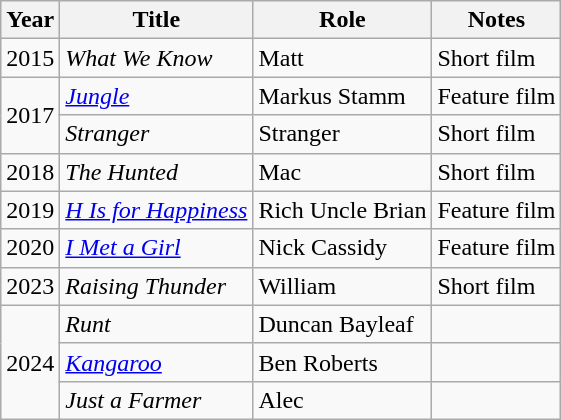<table class="wikitable">
<tr>
<th>Year</th>
<th>Title</th>
<th>Role</th>
<th>Notes</th>
</tr>
<tr>
<td>2015</td>
<td><em>What We Know</em></td>
<td>Matt</td>
<td>Short film</td>
</tr>
<tr>
<td rowspan="2">2017</td>
<td><em><a href='#'>Jungle</a></em></td>
<td>Markus Stamm</td>
<td>Feature film</td>
</tr>
<tr>
<td><em>Stranger</em></td>
<td>Stranger</td>
<td>Short film</td>
</tr>
<tr>
<td>2018</td>
<td><em>The Hunted</em></td>
<td>Mac</td>
<td>Short film</td>
</tr>
<tr>
<td>2019</td>
<td><em><a href='#'>H Is for Happiness</a></em></td>
<td>Rich Uncle Brian</td>
<td>Feature film</td>
</tr>
<tr>
<td>2020</td>
<td><em><a href='#'>I Met a Girl</a></em></td>
<td>Nick Cassidy</td>
<td>Feature film</td>
</tr>
<tr>
<td>2023</td>
<td><em>Raising Thunder</em></td>
<td>William</td>
<td>Short film</td>
</tr>
<tr>
<td rowspan="3">2024</td>
<td><em>Runt</em></td>
<td>Duncan Bayleaf</td>
<td></td>
</tr>
<tr>
<td><em><a href='#'>Kangaroo</a></em></td>
<td>Ben Roberts</td>
<td></td>
</tr>
<tr>
<td><em>Just a Farmer</em></td>
<td>Alec</td>
<td></td>
</tr>
</table>
